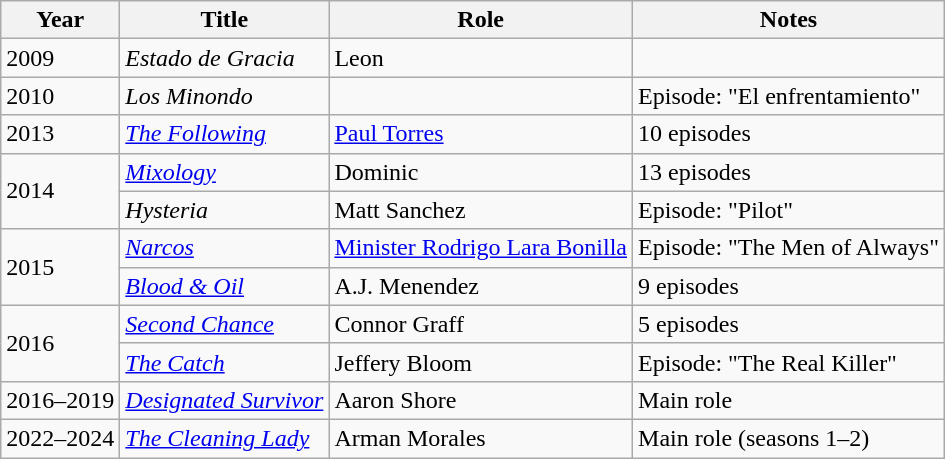<table class="wikitable sortable">
<tr>
<th>Year</th>
<th>Title</th>
<th>Role</th>
<th class="unsortable">Notes</th>
</tr>
<tr>
<td>2009</td>
<td><em>Estado de Gracia </em></td>
<td>Leon</td>
<td></td>
</tr>
<tr>
<td>2010</td>
<td><em>Los Minondo</em></td>
<td></td>
<td>Episode: "El enfrentamiento"</td>
</tr>
<tr>
<td>2013</td>
<td><em><a href='#'>The Following</a></em></td>
<td><a href='#'>Paul Torres</a></td>
<td>10 episodes</td>
</tr>
<tr>
<td rowspan="2">2014</td>
<td><em><a href='#'>Mixology</a></em></td>
<td>Dominic</td>
<td>13 episodes</td>
</tr>
<tr>
<td><em>Hysteria</em></td>
<td>Matt Sanchez</td>
<td>Episode: "Pilot"</td>
</tr>
<tr>
<td rowspan="2">2015</td>
<td><em><a href='#'>Narcos</a></em></td>
<td><a href='#'>Minister Rodrigo Lara Bonilla</a></td>
<td>Episode: "The Men of Always"</td>
</tr>
<tr>
<td><em><a href='#'>Blood & Oil</a></em></td>
<td>A.J. Menendez</td>
<td>9 episodes</td>
</tr>
<tr>
<td rowspan="2">2016</td>
<td><em><a href='#'>Second Chance</a></em></td>
<td>Connor Graff</td>
<td>5 episodes</td>
</tr>
<tr>
<td><em><a href='#'>The Catch</a></em></td>
<td>Jeffery Bloom</td>
<td>Episode: "The Real Killer"</td>
</tr>
<tr>
<td>2016–2019</td>
<td><em><a href='#'>Designated Survivor</a></em></td>
<td>Aaron Shore</td>
<td>Main role</td>
</tr>
<tr>
<td>2022–2024</td>
<td><em><a href='#'>The Cleaning Lady</a></em></td>
<td>Arman Morales</td>
<td>Main role (seasons 1–2)</td>
</tr>
</table>
